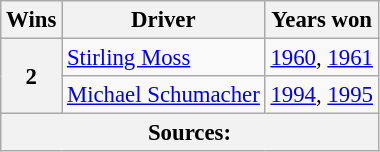<table class="wikitable" style="font-size: 95%;">
<tr>
<th>Wins</th>
<th>Driver</th>
<th>Years won</th>
</tr>
<tr>
<th rowspan=2>2</th>
<td> <a href='#'>Stirling Moss</a></td>
<td><span><a href='#'>1960</a>, <a href='#'>1961</a></span></td>
</tr>
<tr>
<td> <a href='#'>Michael Schumacher</a></td>
<td><a href='#'>1994</a>, <a href='#'>1995</a></td>
</tr>
<tr>
<th colspan="3">Sources:</th>
</tr>
</table>
